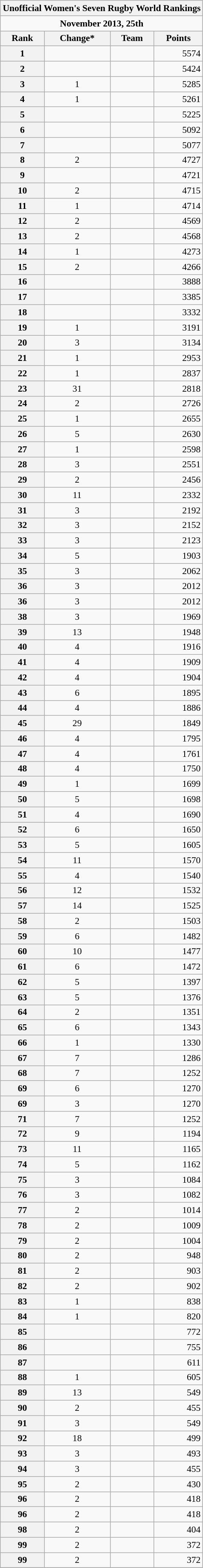<table class="wikitable" style="font-size: 90%; margin-left: 1em;">
<tr>
<th colspan="4">Unofficial Women's Seven Rugby World Rankings</th>
</tr>
<tr>
<td colspan=4 align="center"><strong>November 2013, 25th</strong></td>
</tr>
<tr>
<th>Rank</th>
<th>Change*</th>
<th>Team</th>
<th>Points</th>
</tr>
<tr>
<th>1</th>
<td align="center"></td>
<td></td>
<td align="right">5574</td>
</tr>
<tr>
<th>2</th>
<td align="center"></td>
<td></td>
<td align="right">5424</td>
</tr>
<tr>
<th>3</th>
<td align="center">1</td>
<td></td>
<td align="right">5285</td>
</tr>
<tr>
<th>4</th>
<td align="center">1</td>
<td></td>
<td align="right">5261</td>
</tr>
<tr>
<th>5</th>
<td align="center"></td>
<td></td>
<td align="right">5225</td>
</tr>
<tr>
<th>6</th>
<td align="center"></td>
<td></td>
<td align="right">5092</td>
</tr>
<tr>
<th>7</th>
<td align="center"></td>
<td></td>
<td align="right">5077</td>
</tr>
<tr>
<th>8</th>
<td align="center">2</td>
<td></td>
<td align="right">4727</td>
</tr>
<tr>
<th>9</th>
<td align="center"></td>
<td></td>
<td align="right">4721</td>
</tr>
<tr>
<th>10</th>
<td align="center">2</td>
<td></td>
<td align="right">4715</td>
</tr>
<tr>
<th>11</th>
<td align="center">1</td>
<td></td>
<td align="right">4714</td>
</tr>
<tr>
<th>12</th>
<td align="center">2</td>
<td></td>
<td align="right">4569</td>
</tr>
<tr>
<th>13</th>
<td align="center">2</td>
<td></td>
<td align="right">4568</td>
</tr>
<tr>
<th>14</th>
<td align="center">1</td>
<td></td>
<td align="right">4273</td>
</tr>
<tr>
<th>15</th>
<td align="center">2</td>
<td></td>
<td align="right">4266</td>
</tr>
<tr>
<th>16</th>
<td align="center"></td>
<td></td>
<td align="right">3888</td>
</tr>
<tr>
<th>17</th>
<td align="center"></td>
<td></td>
<td align="right">3385</td>
</tr>
<tr>
<th>18</th>
<td align="center"></td>
<td></td>
<td align="right">3332</td>
</tr>
<tr>
<th>19</th>
<td align="center">1</td>
<td></td>
<td align="right">3191</td>
</tr>
<tr>
<th>20</th>
<td align="center">3</td>
<td></td>
<td align="right">3134</td>
</tr>
<tr>
<th>21</th>
<td align="center">1</td>
<td></td>
<td align="right">2953</td>
</tr>
<tr>
<th>22</th>
<td align="center">1</td>
<td></td>
<td align="right">2837</td>
</tr>
<tr>
<th>23</th>
<td align="center">31</td>
<td></td>
<td align="right">2818</td>
</tr>
<tr>
<th>24</th>
<td align="center">2</td>
<td></td>
<td align="right">2726</td>
</tr>
<tr>
<th>25</th>
<td align="center">1</td>
<td></td>
<td align="right">2655</td>
</tr>
<tr>
<th>26</th>
<td align="center">5</td>
<td></td>
<td align="right">2630</td>
</tr>
<tr>
<th>27</th>
<td align="center">1</td>
<td></td>
<td align="right">2598</td>
</tr>
<tr>
<th>28</th>
<td align="center">3</td>
<td></td>
<td align="right">2551</td>
</tr>
<tr>
<th>29</th>
<td align="center">2</td>
<td></td>
<td align="right">2456</td>
</tr>
<tr>
<th>30</th>
<td align="center">11</td>
<td></td>
<td align="right">2332</td>
</tr>
<tr>
<th>31</th>
<td align="center">3</td>
<td></td>
<td align="right">2192</td>
</tr>
<tr>
<th>32</th>
<td align="center">3</td>
<td></td>
<td align="right">2152</td>
</tr>
<tr>
<th>33</th>
<td align="center">3</td>
<td></td>
<td align="right">2123</td>
</tr>
<tr>
<th>34</th>
<td align="center">5</td>
<td></td>
<td align="right">1903</td>
</tr>
<tr>
<th>35</th>
<td align="center">3</td>
<td></td>
<td align="right">2062</td>
</tr>
<tr>
<th>36</th>
<td align="center">3</td>
<td></td>
<td align="right">2012</td>
</tr>
<tr>
<th>36</th>
<td align="center">3</td>
<td></td>
<td align="right">2012</td>
</tr>
<tr>
<th>38</th>
<td align="center">3</td>
<td></td>
<td align="right">1969</td>
</tr>
<tr>
<th>39</th>
<td align="center">13</td>
<td></td>
<td align="right">1948</td>
</tr>
<tr>
<th>40</th>
<td align="center">4</td>
<td></td>
<td align="right">1916</td>
</tr>
<tr>
<th>41</th>
<td align="center">4</td>
<td></td>
<td align="right">1909</td>
</tr>
<tr>
<th>42</th>
<td align="center">4</td>
<td></td>
<td align="right">1904</td>
</tr>
<tr>
<th>43</th>
<td align="center">6</td>
<td></td>
<td align="right">1895</td>
</tr>
<tr>
<th>44</th>
<td align="center">4</td>
<td></td>
<td align="right">1886</td>
</tr>
<tr>
<th>45</th>
<td align="center">29</td>
<td></td>
<td align="right">1849</td>
</tr>
<tr>
<th>46</th>
<td align="center">4</td>
<td></td>
<td align="right">1795</td>
</tr>
<tr>
<th>47</th>
<td align="center">4</td>
<td></td>
<td align="right">1761</td>
</tr>
<tr>
<th>48</th>
<td align="center">4</td>
<td></td>
<td align="right">1750</td>
</tr>
<tr>
<th>49</th>
<td align="center">1</td>
<td></td>
<td align="right">1699</td>
</tr>
<tr>
<th>50</th>
<td align="center">5</td>
<td></td>
<td align="right">1698</td>
</tr>
<tr>
<th>51</th>
<td align="center">4</td>
<td></td>
<td align="right">1690</td>
</tr>
<tr>
<th>52</th>
<td align="center">6</td>
<td></td>
<td align="right">1650</td>
</tr>
<tr>
<th>53</th>
<td align="center">5</td>
<td></td>
<td align="right">1605</td>
</tr>
<tr>
<th>54</th>
<td align="center">11</td>
<td></td>
<td align="right">1570</td>
</tr>
<tr>
<th>55</th>
<td align="center">4</td>
<td></td>
<td align="right">1540</td>
</tr>
<tr>
<th>56</th>
<td align="center">12</td>
<td></td>
<td align="right">1532</td>
</tr>
<tr>
<th>57</th>
<td align="center">14</td>
<td></td>
<td align="right">1525</td>
</tr>
<tr>
<th>58</th>
<td align="center">2</td>
<td></td>
<td align="right">1503</td>
</tr>
<tr>
<th>59</th>
<td align="center">6</td>
<td></td>
<td align="right">1482</td>
</tr>
<tr>
<th>60</th>
<td align="center">10</td>
<td></td>
<td align="right">1477</td>
</tr>
<tr>
<th>61</th>
<td align="center">6</td>
<td></td>
<td align="right">1472</td>
</tr>
<tr>
<th>62</th>
<td align="center">5</td>
<td></td>
<td align="right">1397</td>
</tr>
<tr>
<th>63</th>
<td align="center">5</td>
<td></td>
<td align="right">1376</td>
</tr>
<tr>
<th>64</th>
<td align="center">2</td>
<td></td>
<td align="right">1351</td>
</tr>
<tr>
<th>65</th>
<td align="center">6</td>
<td></td>
<td align="right">1343</td>
</tr>
<tr>
<th>66</th>
<td align="center">1</td>
<td></td>
<td align="right">1330</td>
</tr>
<tr>
<th>67</th>
<td align="center">7</td>
<td></td>
<td align="right">1286</td>
</tr>
<tr>
<th>68</th>
<td align="center">7</td>
<td></td>
<td align="right">1252</td>
</tr>
<tr>
<th>69</th>
<td align="center">6</td>
<td></td>
<td align="right">1270</td>
</tr>
<tr>
<th>69</th>
<td align="center">3</td>
<td></td>
<td align="right">1270</td>
</tr>
<tr>
<th>71</th>
<td align="center">7</td>
<td></td>
<td align="right">1252</td>
</tr>
<tr>
<th>72</th>
<td align="center">9</td>
<td></td>
<td align="right">1194</td>
</tr>
<tr>
<th>73</th>
<td align="center">11</td>
<td></td>
<td align="right">1165</td>
</tr>
<tr>
<th>74</th>
<td align="center">5</td>
<td></td>
<td align="right">1162</td>
</tr>
<tr>
<th>75</th>
<td align="center">3</td>
<td></td>
<td align="right">1084</td>
</tr>
<tr>
<th>76</th>
<td align="center">3</td>
<td></td>
<td align="right">1082</td>
</tr>
<tr>
<th>77</th>
<td align="center">2</td>
<td></td>
<td align="right">1014</td>
</tr>
<tr>
<th>78</th>
<td align="center">2</td>
<td></td>
<td align="right">1009</td>
</tr>
<tr>
<th>79</th>
<td align="center">2</td>
<td></td>
<td align="right">1004</td>
</tr>
<tr>
<th>80</th>
<td align="center">2</td>
<td></td>
<td align="right">948</td>
</tr>
<tr>
<th>81</th>
<td align="center">2</td>
<td></td>
<td align="right">903</td>
</tr>
<tr>
<th>82</th>
<td align="center">2</td>
<td></td>
<td align="right">902</td>
</tr>
<tr>
<th>83</th>
<td align="center">1</td>
<td></td>
<td align="right">838</td>
</tr>
<tr>
<th>84</th>
<td align="center">1</td>
<td></td>
<td align="right">820</td>
</tr>
<tr>
<th>85</th>
<td align="center"></td>
<td></td>
<td align="right">772</td>
</tr>
<tr>
<th>86</th>
<td align="center"></td>
<td></td>
<td align="right">755</td>
</tr>
<tr>
<th>87</th>
<td align="center"></td>
<td></td>
<td align="right">611</td>
</tr>
<tr>
<th>88</th>
<td align="center">1</td>
<td></td>
<td align="right">605</td>
</tr>
<tr>
<th>89</th>
<td align="center">13</td>
<td></td>
<td align="right">549</td>
</tr>
<tr>
<th>90</th>
<td align="center">2</td>
<td></td>
<td align="right">455</td>
</tr>
<tr>
<th>91</th>
<td align="center">3</td>
<td></td>
<td align="right">549</td>
</tr>
<tr>
<th>92</th>
<td align="center">18</td>
<td></td>
<td align="right">499</td>
</tr>
<tr>
<th>93</th>
<td align="center">3</td>
<td></td>
<td align="right">493</td>
</tr>
<tr>
<th>94</th>
<td align="center">3</td>
<td></td>
<td align="right">455</td>
</tr>
<tr>
<th>95</th>
<td align="center">2</td>
<td></td>
<td align="right">430</td>
</tr>
<tr>
<th>96</th>
<td align="center">2</td>
<td></td>
<td align="right">418</td>
</tr>
<tr>
<th>96</th>
<td align="center">2</td>
<td></td>
<td align="right">418</td>
</tr>
<tr>
<th>98</th>
<td align="center">2</td>
<td></td>
<td align="right">404</td>
</tr>
<tr>
<th>99</th>
<td align="center">2</td>
<td></td>
<td align="right">372</td>
</tr>
<tr>
<th>99</th>
<td align="center">2</td>
<td></td>
<td align="right">372</td>
</tr>
<tr>
</tr>
</table>
